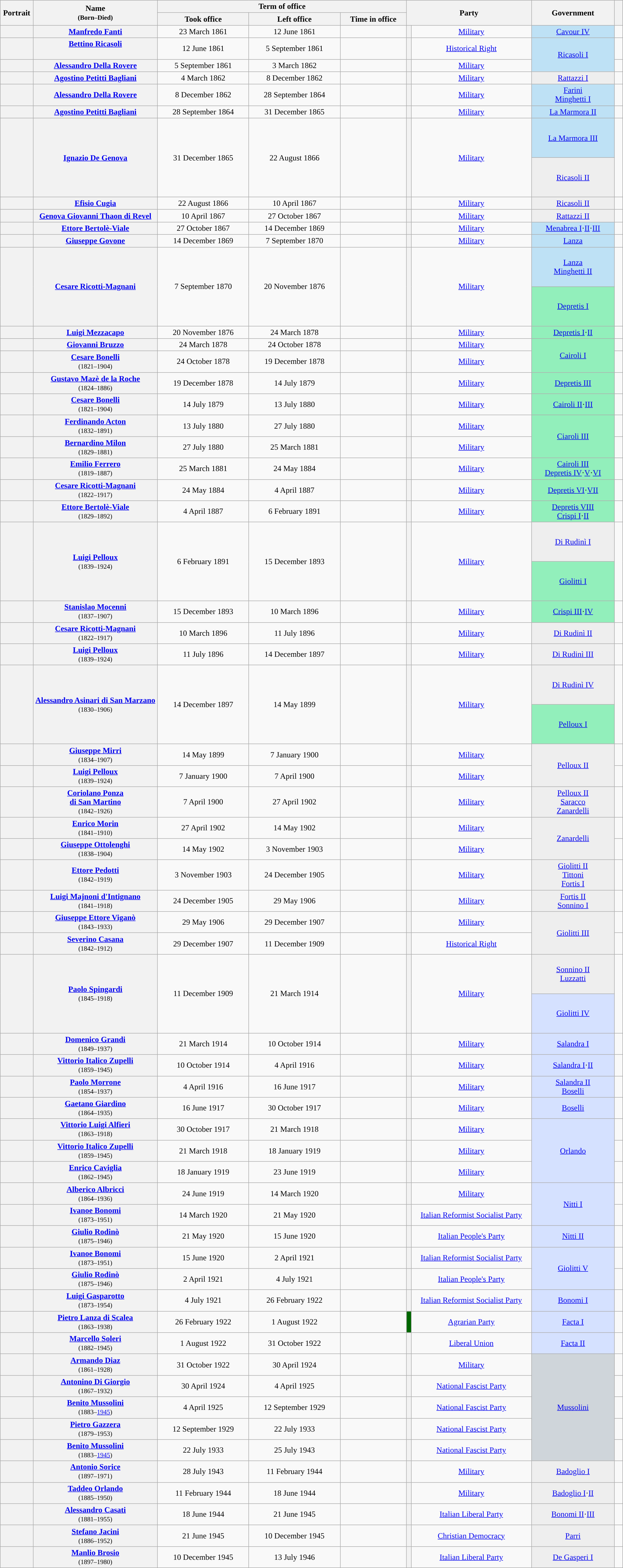<table class="wikitable" style="text-align:center; style="width=100%">
<tr>
<th width=1% rowspan=2>Portrait</th>
<th width=15% rowspan=2>Name<br><small>(Born–Died)</small></th>
<th width=30% colspan=3>Term of office</th>
<th width=15% rowspan=2 colspan=2>Party</th>
<th width=10% rowspan=2>Government</th>
<th width=1% rowspan=2></th>
</tr>
<tr style="text-align:center;">
<th width=11%>Took office</th>
<th width=11%>Left office</th>
<th width=8%>Time in office</th>
</tr>
<tr style="text-align:center;">
<th></th>
<th scope="row" style="font-weight:normal"><strong><a href='#'>Manfredo Fanti</a></strong><br></th>
<td>23 March 1861</td>
<td>12 June 1861</td>
<td></td>
<th style="background:"></th>
<td><a href='#'>Military</a></td>
<td bgcolor=#BEE1F5><a href='#'>Cavour IV</a></td>
<td></td>
</tr>
<tr>
<th></th>
<th scope="row" style="font-weight:normal"><strong><a href='#'>Bettino Ricasoli</a></strong><br><br><em></em></th>
<td>12 June 1861</td>
<td>5 September 1861</td>
<td></td>
<th style="background:"></th>
<td><a href='#'>Historical Right</a></td>
<td rowspan=2 bgcolor=#BEE1F5><a href='#'>Ricasoli I</a></td>
<td></td>
</tr>
<tr>
<th></th>
<th scope="row" style="font-weight:normal"><strong><a href='#'>Alessandro Della Rovere</a></strong><br></th>
<td>5 September 1861</td>
<td>3 March 1862</td>
<td></td>
<th style="background:"></th>
<td><a href='#'>Military</a></td>
<td></td>
</tr>
<tr>
<th></th>
<th scope="row" style="font-weight:normal"><strong><a href='#'> Agostino Petitti Bagliani</a></strong><br></th>
<td>4 March 1862</td>
<td>8 December 1862</td>
<td></td>
<th style="background:"></th>
<td><a href='#'>Military</a></td>
<td bgcolor=#EEEEEE><a href='#'>Rattazzi I</a></td>
<td></td>
</tr>
<tr>
<th></th>
<th scope="row" style="font-weight:normal"><strong><a href='#'>Alessandro Della Rovere</a></strong><br></th>
<td>8 December 1862</td>
<td>28 September 1864</td>
<td></td>
<th style="background:"></th>
<td><a href='#'>Military</a></td>
<td bgcolor=#BEE1F5><a href='#'>Farini</a><br><a href='#'>Minghetti I</a></td>
<td></td>
</tr>
<tr>
<th></th>
<th scope="row" style="font-weight:normal"><strong><a href='#'>Agostino Petitti Bagliani</a></strong><br></th>
<td>28 September 1864</td>
<td>31 December 1865</td>
<td></td>
<th style="background:"></th>
<td><a href='#'>Military</a></td>
<td bgcolor=#BEE1F5><a href='#'>La Marmora II</a></td>
<td></td>
</tr>
<tr style="height:5em;">
<th rowspan=2></th>
<th scope="row" style="font-weight:normal" rowspan=2><strong><a href='#'>Ignazio De Genova</a></strong><br></th>
<td rowspan=2>31 December 1865</td>
<td rowspan=2>22 August 1866</td>
<td rowspan=2></td>
<th rowspan=2 style="background:"></th>
<td rowspan=2><a href='#'>Military</a></td>
<td bgcolor=#BEE1F5><a href='#'>La Marmora III</a></td>
<td rowspan=2></td>
</tr>
<tr style="height:5em;">
<td bgcolor=#EEEEEE><a href='#'>Ricasoli II</a></td>
</tr>
<tr>
<th></th>
<th scope="row" style="font-weight:normal"><strong><a href='#'>Efisio Cugia</a></strong><br></th>
<td>22 August 1866</td>
<td>10 April 1867</td>
<td></td>
<th style="background:"></th>
<td><a href='#'>Military</a></td>
<td bgcolor=#EEEEEE><a href='#'>Ricasoli II</a></td>
<td></td>
</tr>
<tr>
<th></th>
<th scope="row" style="font-weight:normal"><strong><a href='#'>Genova Giovanni Thaon di Revel</a></strong><br></th>
<td>10 April 1867</td>
<td>27 October 1867</td>
<td></td>
<th style="background:"></th>
<td><a href='#'>Military</a></td>
<td bgcolor=#EEEEEE><a href='#'>Rattazzi II</a></td>
<td></td>
</tr>
<tr>
<th></th>
<th scope="row" style="font-weight:normal"><strong><a href='#'>Ettore Bertolè-Viale</a></strong><br></th>
<td>27 October 1867</td>
<td>14 December 1869</td>
<td></td>
<th style="background:"></th>
<td><a href='#'>Military</a></td>
<td bgcolor=#BEE1F5><a href='#'>Menabrea I</a>·<a href='#'>II</a>·<a href='#'>III</a></td>
<td><br></td>
</tr>
<tr>
<th></th>
<th scope="row" style="font-weight:normal"><strong><a href='#'>Giuseppe Govone</a></strong><br></th>
<td>14 December 1869</td>
<td>7 September 1870</td>
<td></td>
<th style="background:"></th>
<td><a href='#'>Military</a></td>
<td bgcolor=#BEE1F5><a href='#'>Lanza</a></td>
<td></td>
</tr>
<tr style="height:5em;">
<th rowspan=2></th>
<th scope="row" style="font-weight:normal" rowspan=2><strong><a href='#'>Cesare Ricotti-Magnani</a></strong><br></th>
<td rowspan=2>7 September 1870</td>
<td rowspan=2>20 November 1876</td>
<td rowspan=2></td>
<th rowspan=2 style="background:"></th>
<td rowspan=2><a href='#'>Military</a></td>
<td bgcolor=#BEE1F5><a href='#'>Lanza</a><br><a href='#'>Minghetti II</a></td>
<td rowspan=2></td>
</tr>
<tr style="height:5em;">
<td bgcolor=#92EFBB><a href='#'>Depretis I</a></td>
</tr>
<tr>
<th></th>
<th scope="row" style="font-weight:normal"><strong><a href='#'>Luigi Mezzacapo</a></strong><br></th>
<td>20 November 1876</td>
<td>24 March 1878</td>
<td></td>
<th style="background:"></th>
<td><a href='#'>Military</a></td>
<td bgcolor=#92EFBB><a href='#'>Depretis I</a>·<a href='#'>II</a></td>
<td></td>
</tr>
<tr>
<th></th>
<th scope="row" style="font-weight:normal"><strong><a href='#'>Giovanni Bruzzo</a></strong><br></th>
<td>24 March 1878</td>
<td>24 October 1878</td>
<td></td>
<th style="background:"></th>
<td><a href='#'>Military</a></td>
<td rowspan=2 bgcolor=#92EFBB><a href='#'>Cairoli I</a></td>
<td></td>
</tr>
<tr>
<th></th>
<th scope="row" style="font-weight:normal"><strong><a href='#'>Cesare Bonelli</a></strong><br><small>(1821–1904)</small></th>
<td>24 October 1878</td>
<td>19 December 1878</td>
<td></td>
<th style="background:"></th>
<td><a href='#'>Military</a></td>
<td></td>
</tr>
<tr>
<th></th>
<th scope="row" style="font-weight:normal"><strong><a href='#'>Gustavo Mazè de la Roche</a></strong><br><small>(1824–1886)</small></th>
<td>19 December 1878</td>
<td>14 July 1879</td>
<td></td>
<th style="background:"></th>
<td><a href='#'>Military</a></td>
<td bgcolor=#92EFBB><a href='#'>Depretis III</a></td>
<td></td>
</tr>
<tr>
<th></th>
<th scope="row" style="font-weight:normal"><strong><a href='#'>Cesare Bonelli</a></strong><br><small>(1821–1904)</small></th>
<td>14 July 1879</td>
<td>13 July 1880</td>
<td></td>
<th style="background:"></th>
<td><a href='#'>Military</a></td>
<td bgcolor=#92EFBB><a href='#'>Cairoli II</a>·<a href='#'>III</a></td>
<td></td>
</tr>
<tr>
<th></th>
<th scope="row" style="font-weight:normal"><strong><a href='#'>Ferdinando Acton</a></strong><br><small>(1832–1891)</small></th>
<td>13 July 1880</td>
<td>27 July 1880</td>
<td></td>
<th style="background:"></th>
<td><a href='#'>Military</a></td>
<td rowspan=2 bgcolor=#92EFBB><a href='#'>Ciaroli III</a></td>
<td></td>
</tr>
<tr>
<th></th>
<th scope="row" style="font-weight:normal"><strong><a href='#'>Bernardino Milon</a></strong><br><small>(1829–1881)</small></th>
<td>27 July 1880</td>
<td>25 March 1881</td>
<td></td>
<th style="background:"></th>
<td><a href='#'>Military</a></td>
<td></td>
</tr>
<tr>
<th></th>
<th scope="row" style="font-weight:normal"><strong><a href='#'>Emilio Ferrero</a></strong><br><small>(1819–1887)</small></th>
<td>25 March 1881</td>
<td>24 May 1884</td>
<td></td>
<th style="background:"></th>
<td><a href='#'>Military</a></td>
<td bgcolor=#92EFBB><a href='#'>Cairoli III</a><br><a href='#'>Depretis IV</a>·<a href='#'>V</a>·<a href='#'>VI</a></td>
<td><br></td>
</tr>
<tr>
<th></th>
<th scope="row" style="font-weight:normal"><strong><a href='#'>Cesare Ricotti-Magnani</a></strong><br><small>(1822–1917)</small></th>
<td>24 May 1884</td>
<td>4 April 1887</td>
<td></td>
<th style="background:"></th>
<td><a href='#'>Military</a></td>
<td bgcolor=#92EFBB><a href='#'>Depretis VI</a>·<a href='#'>VII</a></td>
<td></td>
</tr>
<tr>
<th></th>
<th scope="row" style="font-weight:normal"><strong><a href='#'>Ettore Bertolè-Viale</a></strong><br><small>(1829–1892)</small></th>
<td>4 April 1887</td>
<td>6 February 1891</td>
<td></td>
<th style="background:"></th>
<td><a href='#'>Military</a></td>
<td bgcolor=#92EFBB><a href='#'>Depretis VIII</a><br><a href='#'>Crispi I</a>·<a href='#'>II</a></td>
<td><br></td>
</tr>
<tr style="height:5em;">
<th rowspan=2></th>
<th scope="row" style="font-weight:normal" rowspan=2><strong><a href='#'>Luigi Pelloux</a></strong><br><small>(1839–1924)</small></th>
<td rowspan=2>6 February 1891</td>
<td rowspan=2>15 December 1893</td>
<td rowspan=2></td>
<th rowspan=2 style="background:"></th>
<td rowspan=2><a href='#'>Military</a></td>
<td bgcolor=#EEEEEE><a href='#'>Di Rudinì I</a></td>
<td rowspan=2></td>
</tr>
<tr style="height:5em;">
<td bgcolor=#92EFBB><a href='#'>Giolitti I</a></td>
</tr>
<tr>
<th></th>
<th scope="row" style="font-weight:normal"><strong><a href='#'>Stanislao Mocenni</a></strong><br><small>(1837–1907)</small></th>
<td>15 December 1893</td>
<td>10 March 1896</td>
<td></td>
<th style="background:"></th>
<td><a href='#'>Military</a></td>
<td bgcolor=#92EFBB><a href='#'>Crispi III</a>·<a href='#'>IV</a></td>
<td><br></td>
</tr>
<tr>
<th></th>
<th scope="row" style="font-weight:normal"><strong><a href='#'>Cesare Ricotti-Magnani</a></strong><br><small>(1822–1917)</small></th>
<td>10 March 1896</td>
<td>11 July 1896</td>
<td></td>
<th style="background:"></th>
<td><a href='#'>Military</a></td>
<td bgcolor=#EEEEEE><a href='#'>Di Rudinì II</a></td>
<td></td>
</tr>
<tr>
<th></th>
<th scope="row" style="font-weight:normal"><strong><a href='#'>Luigi Pelloux</a></strong><br><small>(1839–1924)</small></th>
<td>11 July 1896</td>
<td>14 December 1897</td>
<td></td>
<th style="background:"></th>
<td><a href='#'>Military</a></td>
<td bgcolor=#EEEEEE><a href='#'>Di Rudinì III</a></td>
<td></td>
</tr>
<tr style="height:5em;">
<th rowspan=2></th>
<th scope="row" style="font-weight:normal" rowspan=2><strong><a href='#'>Alessandro Asinari di San Marzano</a></strong><br><small>(1830–1906)</small></th>
<td rowspan=2>14 December 1897</td>
<td rowspan=2>14 May 1899</td>
<td rowspan=2></td>
<th rowspan=2 style="background:"></th>
<td rowspan=2><a href='#'>Military</a></td>
<td bgcolor=#EEEEEE><a href='#'>Di Rudinì IV</a></td>
<td rowspan=2></td>
</tr>
<tr style="height:5em;">
<td bgcolor=#92EFBB><a href='#'>Pelloux I</a></td>
</tr>
<tr>
<th></th>
<th scope="row" style="font-weight:normal"><strong><a href='#'>Giuseppe Mirri</a></strong><br><small>(1834–1907)</small></th>
<td>14 May 1899</td>
<td>7 January 1900</td>
<td></td>
<th style="background:"></th>
<td><a href='#'>Military</a></td>
<td rowspan=2 bgcolor=#EEEEEE><a href='#'>Pelloux II</a></td>
<td></td>
</tr>
<tr>
<th></th>
<th scope="row" style="font-weight:normal"><strong><a href='#'>Luigi Pelloux</a></strong><br><small>(1839–1924)</small><br><em></em></th>
<td>7 January 1900</td>
<td>7 April 1900</td>
<td></td>
<th style="background:"></th>
<td><a href='#'>Military</a></td>
<td></td>
</tr>
<tr>
<th></th>
<th scope="row" style="font-weight:normal"><strong><a href='#'>Coriolano Ponza<br>di San Martino</a></strong><br><small>(1842–1926)</small></th>
<td>7 April 1900</td>
<td>27 April 1902</td>
<td></td>
<th style="background:"></th>
<td><a href='#'>Military</a></td>
<td bgcolor=#EEEEEE><a href='#'>Pelloux II</a><br><a href='#'>Saracco</a><br><a href='#'>Zanardelli</a></td>
<td></td>
</tr>
<tr>
<th></th>
<th scope="row" style="font-weight:normal"><strong><a href='#'>Enrico Morin</a></strong><br><small>(1841–1910)</small></th>
<td>27 April 1902</td>
<td>14 May 1902</td>
<td></td>
<th style="background:"></th>
<td><a href='#'>Military</a></td>
<td rowspan=2 bgcolor=#EEEEEE><a href='#'>Zanardelli</a></td>
<td></td>
</tr>
<tr>
<th></th>
<th scope="row" style="font-weight:normal"><strong><a href='#'>Giuseppe Ottolenghi</a></strong><br><small>(1838–1904)</small></th>
<td>14 May 1902</td>
<td>3 November 1903</td>
<td></td>
<th style="background:"></th>
<td><a href='#'>Military</a></td>
<td></td>
</tr>
<tr>
<th></th>
<th scope="row" style="font-weight:normal"><strong><a href='#'>Ettore Pedotti</a></strong><br><small>(1842–1919)</small></th>
<td>3 November 1903</td>
<td>24 December 1905</td>
<td></td>
<th style="background:"></th>
<td><a href='#'>Military</a></td>
<td bgcolor=#EEEEEE><a href='#'>Giolitti II</a><br><a href='#'>Tittoni</a><br><a href='#'>Fortis I</a></td>
<td><br></td>
</tr>
<tr>
<th></th>
<th scope="row" style="font-weight:normal"><strong><a href='#'>Luigi Majnoni d'Intignano</a></strong><br><small>(1841–1918)</small></th>
<td>24 December 1905</td>
<td>29 May 1906</td>
<td></td>
<th style="background:"></th>
<td><a href='#'>Military</a></td>
<td bgcolor=#EEEEEE><a href='#'>Fortis II</a><br><a href='#'>Sonnino I</a></td>
<td></td>
</tr>
<tr>
<th></th>
<th scope="row" style="font-weight:normal"><strong><a href='#'>Giuseppe Ettore Viganò</a></strong><br><small>(1843–1933)</small></th>
<td>29 May 1906</td>
<td>29 December 1907</td>
<td></td>
<th style="background:"></th>
<td><a href='#'>Military</a></td>
<td rowspan=2 bgcolor=#EEEEEE><a href='#'>Giolitti III</a></td>
<td></td>
</tr>
<tr>
<th></th>
<th scope="row" style="font-weight:normal"><strong><a href='#'>Severino Casana</a></strong><br><small>(1842–1912)</small></th>
<td>29 December 1907</td>
<td>11 December 1909</td>
<td></td>
<th style="background:"></th>
<td><a href='#'>Historical Right</a></td>
<td></td>
</tr>
<tr style="height:5em;">
<th rowspan=2></th>
<th scope="row" style="font-weight:normal" rowspan=2><strong><a href='#'>Paolo Spingardi</a></strong><br><small>(1845–1918)</small></th>
<td rowspan=2>11 December 1909</td>
<td rowspan=2>21 March 1914</td>
<td rowspan=2></td>
<th rowspan=2 style="background:"></th>
<td rowspan=2><a href='#'>Military</a></td>
<td bgcolor=#EEEEEE><a href='#'>Sonnino II</a><br><a href='#'>Luzzatti</a></td>
<td rowspan=2><br></td>
</tr>
<tr style="height:5em;">
<td bgcolor=#D5E1FF><a href='#'>Giolitti IV</a></td>
</tr>
<tr>
<th></th>
<th scope="row" style="font-weight:normal"><strong><a href='#'>Domenico Grandi</a></strong><br><small>(1849–1937)</small></th>
<td>21 March 1914</td>
<td>10 October 1914</td>
<td></td>
<th style="background:"></th>
<td><a href='#'>Military</a></td>
<td bgcolor=#D5E1FF><a href='#'>Salandra I</a></td>
<td></td>
</tr>
<tr>
<th></th>
<th scope="row" style="font-weight:normal"><strong><a href='#'>Vittorio Italico Zupelli</a></strong><br><small>(1859–1945)</small></th>
<td>10 October 1914</td>
<td>4 April 1916</td>
<td></td>
<th style="background:"></th>
<td><a href='#'>Military</a></td>
<td bgcolor=#D5E1FF><a href='#'>Salandra I</a>·<a href='#'>II</a></td>
<td></td>
</tr>
<tr>
<th></th>
<th scope="row" style="font-weight:normal"><strong><a href='#'>Paolo Morrone</a></strong><br><small>(1854–1937)</small></th>
<td>4 April 1916</td>
<td>16 June 1917</td>
<td></td>
<th style="background:"></th>
<td><a href='#'>Military</a></td>
<td bgcolor=#D5E1FF><a href='#'>Salandra II</a><br><a href='#'>Boselli</a></td>
<td></td>
</tr>
<tr>
<th></th>
<th scope="row" style="font-weight:normal"><strong><a href='#'>Gaetano Giardino</a></strong><br><small>(1864–1935)</small></th>
<td>16 June 1917</td>
<td>30 October 1917</td>
<td></td>
<th style="background:"></th>
<td><a href='#'>Military</a></td>
<td bgcolor=#D5E1FF><a href='#'>Boselli</a></td>
<td></td>
</tr>
<tr>
<th></th>
<th scope="row" style="font-weight:normal"><strong><a href='#'>Vittorio Luigi Alfieri</a></strong><br><small>(1863–1918)</small></th>
<td>30 October 1917</td>
<td>21 March 1918</td>
<td></td>
<th style="background:"></th>
<td><a href='#'>Military</a></td>
<td rowspan=3 bgcolor=#D5E1FF><a href='#'>Orlando</a></td>
<td></td>
</tr>
<tr>
<th></th>
<th scope="row" style="font-weight:normal"><strong><a href='#'>Vittorio Italico Zupelli</a></strong><br><small>(1859–1945)</small></th>
<td>21 March 1918</td>
<td>18 January 1919</td>
<td></td>
<th style="background:"></th>
<td><a href='#'>Military</a></td>
<td></td>
</tr>
<tr>
<th></th>
<th scope="row" style="font-weight:normal"><strong><a href='#'>Enrico Caviglia</a></strong><br><small>(1862–1945)</small></th>
<td>18 January 1919</td>
<td>23 June 1919</td>
<td></td>
<th style="background:"></th>
<td><a href='#'>Military</a></td>
<td></td>
</tr>
<tr>
<th></th>
<th scope="row" style="font-weight:normal"><strong><a href='#'>Alberico Albricci</a></strong><br><small>(1864–1936)</small></th>
<td>24 June 1919</td>
<td>14 March 1920</td>
<td></td>
<th style="background:"></th>
<td><a href='#'>Military</a></td>
<td rowspan=2 bgcolor=#D5E1FF><a href='#'>Nitti I</a></td>
<td></td>
</tr>
<tr>
<th></th>
<th scope="row" style="font-weight:normal"><strong><a href='#'>Ivanoe Bonomi</a></strong><br><small>(1873–1951)</small></th>
<td>14 March 1920</td>
<td>21 May 1920</td>
<td></td>
<th style="background:"></th>
<td><a href='#'>Italian Reformist Socialist Party</a></td>
<td></td>
</tr>
<tr>
<th></th>
<th scope="row" style="font-weight:normal"><strong><a href='#'>Giulio Rodinò</a></strong><br><small>(1875–1946)</small></th>
<td>21 May 1920</td>
<td>15 June 1920</td>
<td></td>
<th style="background:"></th>
<td><a href='#'>Italian People's Party</a></td>
<td bgcolor=#D5E1FF><a href='#'>Nitti II</a></td>
<td></td>
</tr>
<tr>
<th></th>
<th scope="row" style="font-weight:normal"><strong><a href='#'>Ivanoe Bonomi</a></strong><br><small>(1873–1951)</small></th>
<td>15 June 1920</td>
<td>2 April 1921</td>
<td></td>
<th style="background:"></th>
<td><a href='#'>Italian Reformist Socialist Party</a></td>
<td rowspan=2 bgcolor=#D5E1FF><a href='#'>Giolitti V</a></td>
<td></td>
</tr>
<tr>
<th></th>
<th scope="row" style="font-weight:normal"><strong><a href='#'>Giulio Rodinò</a></strong><br><small>(1875–1946)</small></th>
<td>2 April 1921</td>
<td>4 July 1921</td>
<td></td>
<th style="background:"></th>
<td><a href='#'>Italian People's Party</a></td>
<td></td>
</tr>
<tr>
<th></th>
<th scope="row" style="font-weight:normal"><strong><a href='#'>Luigi Gasparotto</a></strong><br><small>(1873–1954)</small></th>
<td>4 July 1921</td>
<td>26 February 1922</td>
<td></td>
<th style="background:"></th>
<td><a href='#'>Italian Reformist Socialist Party</a></td>
<td bgcolor=#D5E1FF><a href='#'>Bonomi I</a></td>
<td></td>
</tr>
<tr>
<th></th>
<th scope="row" style="font-weight:normal"><strong><a href='#'>Pietro Lanza di Scalea</a></strong><br><small>(1863–1938)</small></th>
<td>26 February 1922</td>
<td>1 August 1922</td>
<td></td>
<th style="background:#006600;"></th>
<td><a href='#'>Agrarian Party</a></td>
<td bgcolor=#D5E1FF><a href='#'>Facta I</a></td>
<td></td>
</tr>
<tr>
<th></th>
<th scope="row" style="font-weight:normal"><strong><a href='#'>Marcello Soleri</a></strong><br><small>(1882–1945)</small></th>
<td>1 August 1922</td>
<td>31 October 1922</td>
<td></td>
<th style="background:"></th>
<td><a href='#'>Liberal Union</a></td>
<td bgcolor=#D5E1FF><a href='#'>Facta II</a></td>
<td></td>
</tr>
<tr>
<th></th>
<th scope="row" style="font-weight:normal"><strong><a href='#'>Armando Diaz</a></strong><br><small>(1861–1928)</small></th>
<td>31 October 1922</td>
<td>30 April 1924</td>
<td></td>
<th style="background:"></th>
<td><a href='#'>Military</a></td>
<td rowspan=5 bgcolor=#CFD5DA><a href='#'>Mussolini</a></td>
<td></td>
</tr>
<tr>
<th></th>
<th scope="row" style="font-weight:normal"><strong><a href='#'>Antonino Di Giorgio</a></strong><br><small>(1867–1932)</small></th>
<td>30 April 1924</td>
<td>4 April 1925</td>
<td></td>
<th style="background:"></th>
<td><a href='#'>National Fascist Party</a></td>
<td></td>
</tr>
<tr>
<th></th>
<th scope="row" style="font-weight:normal"><strong><a href='#'>Benito Mussolini</a></strong><br><small>(1883–<a href='#'>1945</a>)</small><br><em></em></th>
<td>4 April 1925</td>
<td>12 September 1929</td>
<td></td>
<th style="background:"></th>
<td><a href='#'>National Fascist Party</a></td>
<td></td>
</tr>
<tr>
<th></th>
<th scope="row" style="font-weight:normal"><strong><a href='#'>Pietro Gazzera</a></strong><br><small>(1879–1953)</small></th>
<td>12 September 1929</td>
<td>22 July 1933</td>
<td></td>
<th style="background:"></th>
<td><a href='#'>National Fascist Party</a></td>
<td></td>
</tr>
<tr>
<th></th>
<th scope="row" style="font-weight:normal"><strong><a href='#'>Benito Mussolini</a></strong><br><small>(1883–<a href='#'>1945</a>)</small><br><em></em></th>
<td>22 July 1933</td>
<td>25 July 1943</td>
<td></td>
<th style="background:"></th>
<td><a href='#'>National Fascist Party</a></td>
<td></td>
</tr>
<tr>
<th></th>
<th scope="row" style="font-weight:normal"><strong><a href='#'>Antonio Sorice</a></strong><br><small>(1897–1971)</small></th>
<td>28 July 1943</td>
<td>11 February 1944</td>
<td></td>
<th style="background:"></th>
<td><a href='#'>Military</a></td>
<td bgcolor=#EEEEEE><a href='#'>Badoglio I</a></td>
<td></td>
</tr>
<tr>
<th></th>
<th scope="row" style="font-weight:normal"><strong><a href='#'>Taddeo Orlando</a></strong><br><small>(1885–1950)</small></th>
<td>11 February 1944</td>
<td>18 June 1944</td>
<td></td>
<th style="background:"></th>
<td><a href='#'>Military</a></td>
<td bgcolor=#EEEEEE><a href='#'>Badoglio I</a>·<a href='#'>II</a></td>
<td></td>
</tr>
<tr>
<th></th>
<th scope="row" style="font-weight:normal"><strong><a href='#'>Alessandro Casati</a></strong><br><small>(1881–1955)</small></th>
<td>18 June 1944</td>
<td>21 June 1945</td>
<td></td>
<th style="background:"></th>
<td><a href='#'>Italian Liberal Party</a></td>
<td bgcolor=#EEEEEE><a href='#'>Bonomi II</a>·<a href='#'>III</a></td>
<td></td>
</tr>
<tr>
<th></th>
<th scope="row" style="font-weight:normal"><strong><a href='#'>Stefano Jacini</a></strong><br><small>(1886–1952)</small></th>
<td>21 June 1945</td>
<td>10 December 1945</td>
<td></td>
<th style="background:"></th>
<td><a href='#'>Christian Democracy</a></td>
<td bgcolor=#EEEEEE><a href='#'>Parri</a></td>
<td></td>
</tr>
<tr>
<th></th>
<th scope="row" style="font-weight:normal"><strong><a href='#'>Manlio Brosio</a></strong><br><small>(1897–1980)</small></th>
<td>10 December 1945</td>
<td>13 July 1946</td>
<td></td>
<th style="background:"></th>
<td><a href='#'>Italian Liberal Party</a></td>
<td bgcolor=#EEEEEE><a href='#'>De Gasperi I</a></td>
<td></td>
</tr>
</table>
